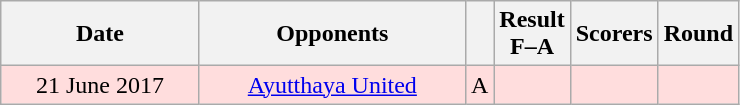<table class="wikitable" style="text-align:center">
<tr>
<th width="125">Date</th>
<th width="170">Opponents</th>
<th></th>
<th>Result<br>F–A</th>
<th>Scorers</th>
<th>Round</th>
</tr>
<tr bgcolor="#ffdddd">
<td>21 June 2017</td>
<td><a href='#'>Ayutthaya United</a></td>
<td>A</td>
<td> </td>
<td></td>
<td></td>
</tr>
</table>
